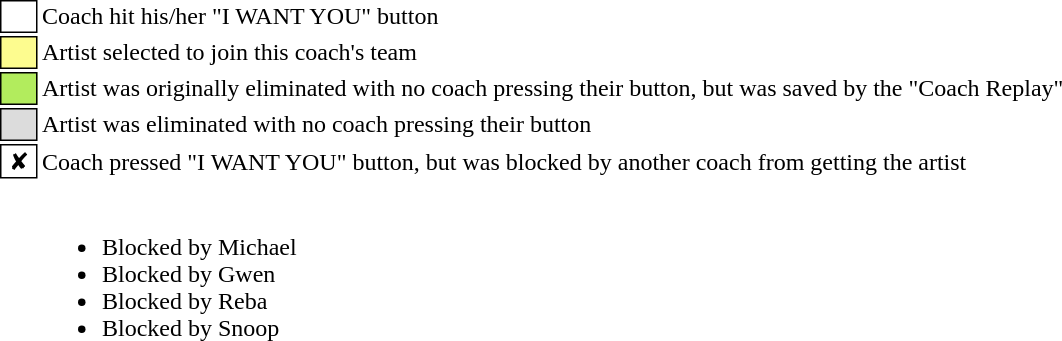<table class="toccolours" style="font-size: 100%">
<tr>
<td style="background-color:white; border: 1px solid black;"> <strong></strong> </td>
<td>Coach hit his/her "I WANT YOU" button</td>
</tr>
<tr>
<td style="background-color:#fdfc8f; border: 1px solid black;">    </td>
<td style="padding-right: 8px">Artist selected to join this coach's team</td>
</tr>
<tr>
<td style="background:#B2EC5D; border:1px solid black">  </td>
<td>Artist was originally eliminated with no coach pressing their button, but was saved by the "Coach Replay"</td>
</tr>
<tr>
<td style="background:#dcdcdc; border:1px solid black">  </td>
<td>Artist was eliminated with no coach pressing their button</td>
</tr>
<tr>
<td style="background:white; border:1px solid black"> ✘ </td>
<td>Coach pressed "I WANT YOU" button, but was blocked by another coach from getting the artist</td>
</tr>
<tr>
<td></td>
<td><br><ul><li> Blocked by Michael</li><li> Blocked by Gwen</li><li> Blocked by Reba</li><li> Blocked by Snoop</li></ul></td>
</tr>
</table>
